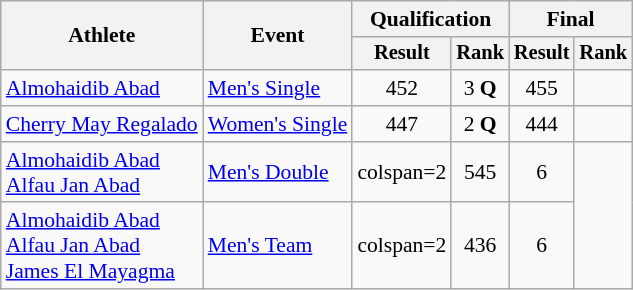<table class="wikitable" style="font-size:90%">
<tr>
<th rowspan=2>Athlete</th>
<th rowspan=2>Event</th>
<th colspan=2>Qualification</th>
<th colspan=2>Final</th>
</tr>
<tr style="font-size:95%">
<th>Result</th>
<th>Rank</th>
<th>Result</th>
<th>Rank</th>
</tr>
<tr>
<td><a href='#'>Almohaidib Abad</a></td>
<td><a href='#'>Men's Single</a></td>
<td align=center>452</td>
<td align=center>3 <strong>Q</strong></td>
<td align=center>455</td>
<td align=center></td>
</tr>
<tr>
<td><a href='#'>Cherry May Regalado</a></td>
<td><a href='#'>Women's Single</a></td>
<td align=center>447</td>
<td align=center>2 <strong>Q</strong></td>
<td align=center>444</td>
<td align=center></td>
</tr>
<tr>
<td><a href='#'>Almohaidib Abad</a> <br> <a href='#'>Alfau Jan Abad</a></td>
<td><a href='#'>Men's Double</a></td>
<td>colspan=2 </td>
<td align=center>545</td>
<td align=center>6</td>
</tr>
<tr>
<td><a href='#'>Almohaidib Abad</a> <br> <a href='#'>Alfau Jan Abad</a> <br> <a href='#'>James El Mayagma</a></td>
<td><a href='#'>Men's Team</a></td>
<td>colspan=2 </td>
<td align=center>436</td>
<td align=center>6</td>
</tr>
</table>
